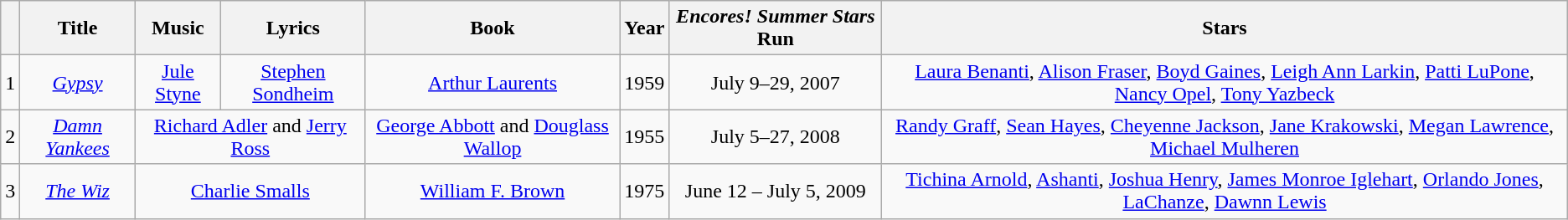<table class="wikitable sortable" style="text-align: center">
<tr>
<th></th>
<th>Title</th>
<th>Music</th>
<th>Lyrics</th>
<th>Book</th>
<th>Year</th>
<th><em>Encores! Summer Stars</em> Run</th>
<th>Stars</th>
</tr>
<tr>
<td>1</td>
<td><em><a href='#'>Gypsy</a></em></td>
<td><a href='#'>Jule Styne</a></td>
<td><a href='#'>Stephen Sondheim</a></td>
<td><a href='#'>Arthur Laurents</a></td>
<td>1959</td>
<td>July 9–29, 2007</td>
<td><a href='#'>Laura Benanti</a>, <a href='#'>Alison Fraser</a>, <a href='#'>Boyd Gaines</a>, <a href='#'>Leigh Ann Larkin</a>, <a href='#'>Patti LuPone</a>, <a href='#'>Nancy Opel</a>, <a href='#'>Tony Yazbeck</a></td>
</tr>
<tr>
<td>2</td>
<td><em><a href='#'>Damn Yankees</a></em></td>
<td colspan=2><a href='#'>Richard Adler</a> and <a href='#'>Jerry Ross</a></td>
<td><a href='#'>George Abbott</a> and <a href='#'>Douglass Wallop</a></td>
<td>1955</td>
<td>July 5–27, 2008</td>
<td><a href='#'>Randy Graff</a>, <a href='#'>Sean Hayes</a>, <a href='#'>Cheyenne Jackson</a>, <a href='#'>Jane Krakowski</a>, <a href='#'>Megan Lawrence</a>, <a href='#'>Michael Mulheren</a></td>
</tr>
<tr>
<td>3</td>
<td><em><a href='#'>The Wiz</a></em></td>
<td colspan=2><a href='#'>Charlie Smalls</a></td>
<td><a href='#'>William F. Brown</a></td>
<td>1975</td>
<td>June 12 – July 5, 2009</td>
<td><a href='#'>Tichina Arnold</a>, <a href='#'>Ashanti</a>, <a href='#'>Joshua Henry</a>, <a href='#'>James Monroe Iglehart</a>, <a href='#'>Orlando Jones</a>, <a href='#'>LaChanze</a>, <a href='#'>Dawnn Lewis</a></td>
</tr>
</table>
